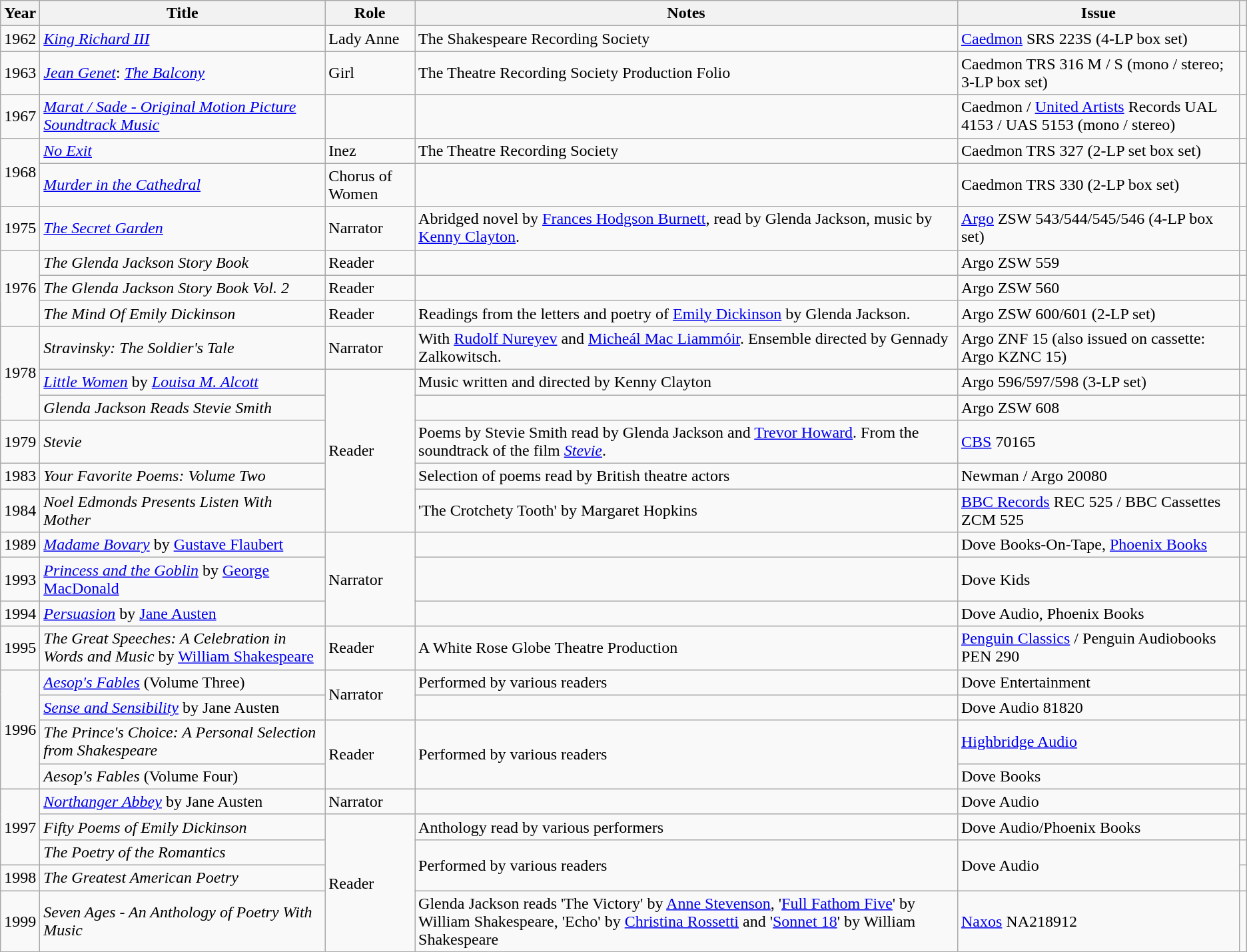<table class="wikitable sortable">
<tr>
<th>Year</th>
<th>Title</th>
<th>Role</th>
<th class="unsortable">Notes</th>
<th>Issue</th>
<th class="unsortable"></th>
</tr>
<tr>
<td>1962</td>
<td><a href='#'><em>King Richard III</em></a></td>
<td>Lady Anne</td>
<td>The Shakespeare Recording Society</td>
<td><a href='#'>Caedmon</a> SRS 223S (4-LP box set)</td>
<td></td>
</tr>
<tr>
<td>1963</td>
<td><em><a href='#'>Jean Genet</a></em>: <em><a href='#'>The Balcony</a></em></td>
<td>Girl</td>
<td>The Theatre Recording Society Production Folio</td>
<td>Caedmon TRS 316 M / S (mono / stereo; 3-LP box set)</td>
<td></td>
</tr>
<tr>
<td>1967</td>
<td><em><a href='#'>Marat / Sade - Original Motion Picture Soundtrack Music</a></em></td>
<td></td>
<td></td>
<td>Caedmon / <a href='#'>United Artists</a> Records UAL 4153 / UAS 5153 (mono / stereo)</td>
<td></td>
</tr>
<tr>
<td rowspan="2">1968</td>
<td><em><a href='#'>No Exit</a></em></td>
<td>Inez</td>
<td>The Theatre Recording Society</td>
<td>Caedmon TRS 327 (2-LP set box set)</td>
<td></td>
</tr>
<tr>
<td><em><a href='#'>Murder in the Cathedral</a></em></td>
<td>Chorus of Women</td>
<td></td>
<td>Caedmon TRS 330 (2-LP box set)</td>
<td></td>
</tr>
<tr>
<td>1975</td>
<td><em><a href='#'>The Secret Garden</a></em></td>
<td>Narrator</td>
<td>Abridged novel by <a href='#'>Frances Hodgson Burnett</a>, read by Glenda Jackson, music by <a href='#'>Kenny Clayton</a>.</td>
<td><a href='#'>Argo</a> ZSW 543/544/545/546 (4-LP box set)</td>
<td></td>
</tr>
<tr>
<td rowspan="3">1976</td>
<td><em>The Glenda Jackson Story Book</em></td>
<td>Reader</td>
<td></td>
<td>Argo ZSW 559</td>
<td></td>
</tr>
<tr>
<td><em>The Glenda Jackson Story Book Vol. 2</em></td>
<td>Reader</td>
<td></td>
<td>Argo ZSW 560</td>
<td></td>
</tr>
<tr>
<td><em>The Mind Of Emily Dickinson</em></td>
<td>Reader</td>
<td>Readings from the letters and poetry of <a href='#'>Emily Dickinson</a> by Glenda Jackson.</td>
<td>Argo ZSW 600/601 (2-LP set)</td>
<td></td>
</tr>
<tr>
<td rowspan="3">1978</td>
<td><em>Stravinsky: The Soldier's Tale</em></td>
<td>Narrator</td>
<td>With <a href='#'>Rudolf Nureyev</a> and <a href='#'>Micheál Mac Liammóir</a>. Ensemble directed by Gennady Zalkowitsch.</td>
<td>Argo ZNF 15 (also issued on cassette: Argo KZNC 15)</td>
<td></td>
</tr>
<tr>
<td><em><a href='#'>Little Women</a></em> by <em><a href='#'>Louisa M. Alcott</a></em></td>
<td rowspan="5">Reader</td>
<td>Music written and directed by Kenny Clayton</td>
<td>Argo 596/597/598 (3-LP set)</td>
<td></td>
</tr>
<tr>
<td><em>Glenda Jackson Reads Stevie Smith</em></td>
<td></td>
<td>Argo ZSW 608</td>
<td></td>
</tr>
<tr>
<td>1979</td>
<td><em>Stevie</em></td>
<td>Poems by Stevie Smith read by Glenda Jackson and <a href='#'>Trevor Howard</a>. From the soundtrack of the film <em><a href='#'>Stevie</a></em>.</td>
<td><a href='#'>CBS</a> 70165</td>
<td></td>
</tr>
<tr>
<td>1983</td>
<td><em>Your Favorite Poems: Volume Two</em></td>
<td>Selection of poems read by British theatre actors</td>
<td>Newman / Argo 20080</td>
<td></td>
</tr>
<tr>
<td>1984</td>
<td><em>Noel Edmonds Presents Listen With Mother</em></td>
<td>'The Crotchety Tooth' by Margaret Hopkins</td>
<td><a href='#'>BBC Records</a> REC 525 / BBC Cassettes ZCM 525</td>
<td></td>
</tr>
<tr>
<td>1989</td>
<td><em><a href='#'>Madame Bovary</a></em> by <a href='#'>Gustave Flaubert</a></td>
<td rowspan="3">Narrator</td>
<td></td>
<td>Dove Books-On-Tape, <a href='#'>Phoenix Books</a></td>
<td></td>
</tr>
<tr>
<td>1993</td>
<td><em><a href='#'>Princess and the Goblin</a></em> by <a href='#'>George MacDonald</a></td>
<td></td>
<td>Dove Kids</td>
<td></td>
</tr>
<tr>
<td>1994</td>
<td><a href='#'><em>Persuasion</em></a> by <a href='#'>Jane Austen</a></td>
<td></td>
<td>Dove Audio, Phoenix Books</td>
<td></td>
</tr>
<tr>
<td>1995</td>
<td><em>The Great Speeches: A Celebration in Words and Music</em> by <a href='#'>William Shakespeare</a></td>
<td>Reader</td>
<td>A White Rose Globe Theatre Production</td>
<td><a href='#'>Penguin Classics</a> / Penguin Audiobooks PEN 290</td>
<td></td>
</tr>
<tr>
<td rowspan="4">1996</td>
<td><em><a href='#'>Aesop's Fables</a></em> (Volume Three)</td>
<td rowspan="2">Narrator</td>
<td>Performed by various readers</td>
<td>Dove Entertainment</td>
<td></td>
</tr>
<tr>
<td><em><a href='#'>Sense and Sensibility</a></em> by Jane Austen</td>
<td></td>
<td>Dove Audio 81820</td>
<td></td>
</tr>
<tr>
<td><em>The Prince's Choice: A Personal Selection from Shakespeare</em></td>
<td rowspan="2">Reader</td>
<td rowspan="2">Performed by various readers</td>
<td><a href='#'>Highbridge Audio</a></td>
<td></td>
</tr>
<tr>
<td><em>Aesop's Fables</em> (Volume Four)</td>
<td>Dove Books</td>
<td></td>
</tr>
<tr>
<td rowspan="3">1997</td>
<td><em><a href='#'>Northanger Abbey</a></em> by Jane Austen</td>
<td>Narrator</td>
<td></td>
<td>Dove Audio</td>
<td></td>
</tr>
<tr>
<td><em>Fifty Poems of Emily Dickinson</em></td>
<td rowspan="4">Reader</td>
<td>Anthology read by various performers</td>
<td>Dove Audio/Phoenix Books</td>
<td></td>
</tr>
<tr>
<td><em>The Poetry of the Romantics</em></td>
<td rowspan="2">Performed by various readers</td>
<td rowspan="2">Dove Audio</td>
<td></td>
</tr>
<tr>
<td>1998</td>
<td><em>The Greatest American Poetry</em></td>
<td></td>
</tr>
<tr>
<td>1999</td>
<td><em>Seven Ages - An Anthology of Poetry With Music</em></td>
<td>Glenda Jackson reads 'The Victory' by <a href='#'>Anne Stevenson</a>, '<a href='#'>Full Fathom Five</a>' by William Shakespeare, 'Echo' by <a href='#'>Christina Rossetti</a> and '<a href='#'>Sonnet 18</a>' by William Shakespeare</td>
<td><a href='#'>Naxos</a> NA218912</td>
<td></td>
</tr>
</table>
